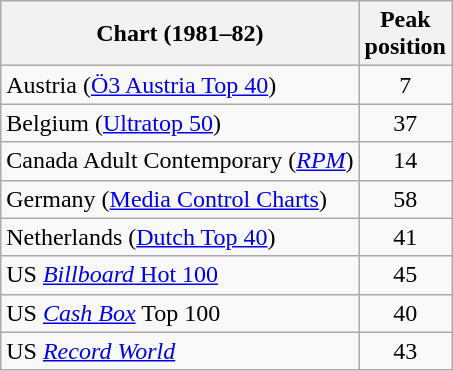<table class="wikitable sortable">
<tr>
<th>Chart (1981–82)</th>
<th>Peak<br>position</th>
</tr>
<tr>
<td>Austria (<a href='#'>Ö3 Austria Top 40</a>)</td>
<td align="center">7</td>
</tr>
<tr>
<td>Belgium (<a href='#'>Ultratop 50</a>)</td>
<td align="center">37</td>
</tr>
<tr>
<td>Canada Adult Contemporary (<em><a href='#'>RPM</a></em>)</td>
<td align="center">14</td>
</tr>
<tr>
<td>Germany (<a href='#'>Media Control Charts</a>)</td>
<td align="center">58</td>
</tr>
<tr>
<td>Netherlands (<a href='#'>Dutch Top 40</a>)</td>
<td align="center">41</td>
</tr>
<tr>
<td>US <a href='#'><em>Billboard</em> Hot 100</a></td>
<td align="center">45</td>
</tr>
<tr>
<td>US <em><a href='#'>Cash Box</a></em> Top 100</td>
<td align="center">40</td>
</tr>
<tr>
<td>US <em><a href='#'>Record World</a></em></td>
<td align="center">43</td>
</tr>
</table>
